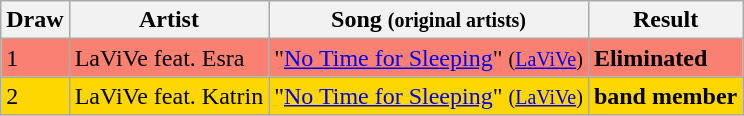<table class="wikitable">
<tr>
<th>Draw</th>
<th>Artist</th>
<th>Song <small>(original artists)</small></th>
<th>Result</th>
</tr>
<tr bgcolor="#FA8072">
<td>1</td>
<td>LaViVe feat. Esra</td>
<td>"<a href='#'>No Time for Sleeping</a>" <small>(<a href='#'>LaViVe</a>)</small></td>
<td><strong>Eliminated</strong></td>
</tr>
<tr bgcolor="gold">
<td>2</td>
<td>LaViVe feat. Katrin</td>
<td>"<a href='#'>No Time for Sleeping</a>" <small>(<a href='#'>LaViVe</a>)</small></td>
<td><strong>band member</strong></td>
</tr>
</table>
